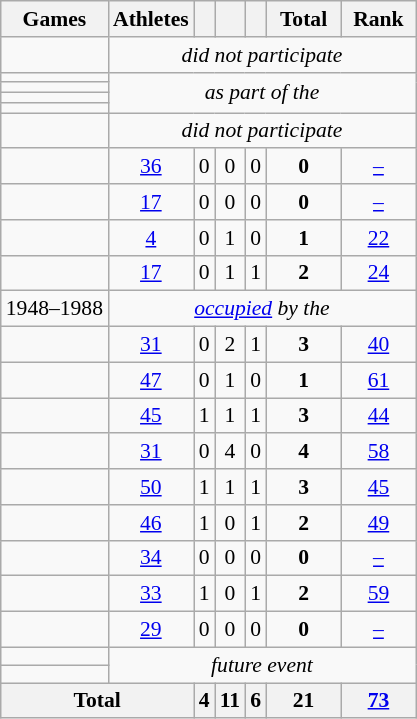<table class="wikitable" style="text-align:center; font-size:90%">
<tr>
<th>Games</th>
<th>Athletes</th>
<th width:3em; font-weight:bold;"></th>
<th width:3em; font-weight:bold;"></th>
<th width:3em; font-weight:bold;"></th>
<th style="width:3em; font-weight:bold;">Total</th>
<th style="width:3em; font-weight:bold;">Rank</th>
</tr>
<tr>
<td align=left> </td>
<td colspan=6><em>did not participate</em></td>
</tr>
<tr>
<td align=left> </td>
<td rowspan="4"; colspan=6><em>as part of the </em></td>
</tr>
<tr>
<td align=left> </td>
</tr>
<tr>
<td align=left> </td>
</tr>
<tr>
<td align=left> </td>
</tr>
<tr>
<td align=left> </td>
<td colspan=6><em>did not participate</em></td>
</tr>
<tr>
<td align=left> </td>
<td><a href='#'>36</a></td>
<td>0</td>
<td>0</td>
<td>0</td>
<td><strong>0</strong></td>
<td><a href='#'>–</a></td>
</tr>
<tr>
<td align=left> </td>
<td><a href='#'>17</a></td>
<td>0</td>
<td>0</td>
<td>0</td>
<td><strong>0</strong></td>
<td><a href='#'>–</a></td>
</tr>
<tr>
<td align=left> </td>
<td><a href='#'>4</a></td>
<td>0</td>
<td>1</td>
<td>0</td>
<td><strong>1</strong></td>
<td><a href='#'>22</a></td>
</tr>
<tr>
<td align=left> </td>
<td><a href='#'>17</a></td>
<td>0</td>
<td>1</td>
<td>1</td>
<td><strong>2</strong></td>
<td><a href='#'>24</a></td>
</tr>
<tr>
<td align=left>1948–1988</td>
<td colspan=6><em><a href='#'>occupied</a> by the </em></td>
</tr>
<tr>
<td align=left> </td>
<td><a href='#'>31</a></td>
<td>0</td>
<td>2</td>
<td>1</td>
<td><strong>3</strong></td>
<td><a href='#'>40</a></td>
</tr>
<tr>
<td align=left> </td>
<td><a href='#'>47</a></td>
<td>0</td>
<td>1</td>
<td>0</td>
<td><strong>1</strong></td>
<td><a href='#'>61</a></td>
</tr>
<tr>
<td align=left> </td>
<td><a href='#'>45</a></td>
<td>1</td>
<td>1</td>
<td>1</td>
<td><strong>3</strong></td>
<td><a href='#'>44</a></td>
</tr>
<tr>
<td align=left> </td>
<td><a href='#'>31</a></td>
<td>0</td>
<td>4</td>
<td>0</td>
<td><strong>4</strong></td>
<td><a href='#'>58</a></td>
</tr>
<tr>
<td align=left> </td>
<td><a href='#'>50</a></td>
<td>1</td>
<td>1</td>
<td>1</td>
<td><strong>3</strong></td>
<td><a href='#'>45</a></td>
</tr>
<tr>
<td align=left> </td>
<td><a href='#'>46</a></td>
<td>1</td>
<td>0</td>
<td>1</td>
<td><strong>2</strong></td>
<td><a href='#'>49</a></td>
</tr>
<tr>
<td align=left> </td>
<td><a href='#'>34</a></td>
<td>0</td>
<td>0</td>
<td>0</td>
<td><strong>0</strong></td>
<td><a href='#'>–</a></td>
</tr>
<tr>
<td align=left> </td>
<td><a href='#'>33</a></td>
<td>1</td>
<td>0</td>
<td>1</td>
<td><strong>2</strong></td>
<td><a href='#'>59</a></td>
</tr>
<tr>
<td align=left> </td>
<td><a href='#'>29</a></td>
<td>0</td>
<td>0</td>
<td>0</td>
<td><strong>0</strong></td>
<td><a href='#'>–</a></td>
</tr>
<tr>
<td align=left> </td>
<td colspan=6; rowspan=2><em>future event</em></td>
</tr>
<tr>
<td align=left> </td>
</tr>
<tr>
<th colspan=2>Total</th>
<th>4</th>
<th>11</th>
<th>6</th>
<th>21</th>
<th><a href='#'>73</a></th>
</tr>
</table>
